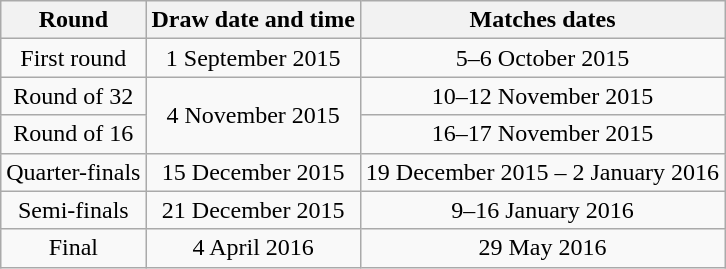<table class="wikitable" style="text-align:center">
<tr>
<th>Round</th>
<th>Draw date and time</th>
<th>Matches dates</th>
</tr>
<tr>
<td>First round</td>
<td rowspan="1">1 September 2015</td>
<td>5–6 October 2015</td>
</tr>
<tr>
<td>Round of 32</td>
<td rowspan="2">4 November 2015</td>
<td>10–12 November 2015</td>
</tr>
<tr>
<td>Round of 16</td>
<td>16–17 November 2015</td>
</tr>
<tr>
<td>Quarter-finals</td>
<td>15 December 2015</td>
<td>19 December 2015 – 2 January 2016</td>
</tr>
<tr>
<td>Semi-finals</td>
<td>21 December 2015</td>
<td>9–16 January 2016</td>
</tr>
<tr>
<td>Final</td>
<td>4 April 2016</td>
<td>29 May 2016</td>
</tr>
</table>
